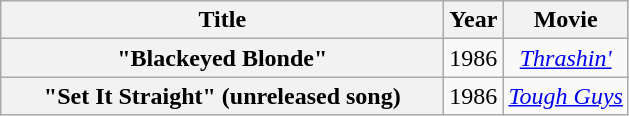<table class="wikitable plainrowheaders" style="text-align:center;">
<tr>
<th scope="col" style="width:18em;">Title</th>
<th scope="col">Year</th>
<th scope="col">Movie</th>
</tr>
<tr>
<th scope="row">"Blackeyed Blonde"</th>
<td>1986</td>
<td><em><a href='#'>Thrashin'</a></em></td>
</tr>
<tr>
<th scope="row">"Set It Straight" (unreleased song)</th>
<td>1986</td>
<td><em><a href='#'>Tough Guys</a></em></td>
</tr>
</table>
